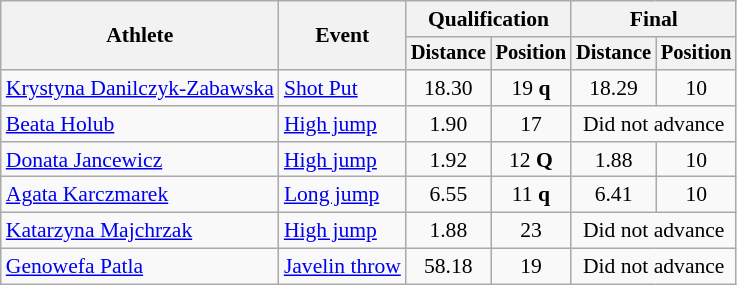<table class=wikitable style="font-size:90%">
<tr>
<th rowspan="2">Athlete</th>
<th rowspan="2">Event</th>
<th colspan="2">Qualification</th>
<th colspan="2">Final</th>
</tr>
<tr style="font-size:95%">
<th>Distance</th>
<th>Position</th>
<th>Distance</th>
<th>Position</th>
</tr>
<tr align=center>
<td align=left><a href='#'>Krystyna Danilczyk-Zabawska</a></td>
<td align=left><a href='#'>Shot Put</a></td>
<td>18.30</td>
<td>19 <strong>q</strong></td>
<td>18.29</td>
<td>10</td>
</tr>
<tr align=center>
<td align=left><a href='#'>Beata Holub</a></td>
<td align=left><a href='#'>High jump</a></td>
<td>1.90</td>
<td>17</td>
<td colspan=2>Did not advance</td>
</tr>
<tr align=center>
<td align=left><a href='#'>Donata Jancewicz</a></td>
<td align=left><a href='#'>High jump</a></td>
<td>1.92</td>
<td>12 <strong>Q</strong></td>
<td>1.88</td>
<td>10</td>
</tr>
<tr align=center>
<td align=left><a href='#'>Agata Karczmarek</a></td>
<td align=left><a href='#'>Long jump</a></td>
<td>6.55</td>
<td>11 <strong>q</strong></td>
<td>6.41</td>
<td>10</td>
</tr>
<tr align=center>
<td align=left><a href='#'>Katarzyna Majchrzak</a></td>
<td align=left><a href='#'>High jump</a></td>
<td>1.88</td>
<td>23</td>
<td colspan=2>Did not advance</td>
</tr>
<tr align=center>
<td align=left><a href='#'>Genowefa Patla</a></td>
<td align=left><a href='#'>Javelin throw</a></td>
<td>58.18</td>
<td>19</td>
<td colspan=2>Did not advance</td>
</tr>
</table>
